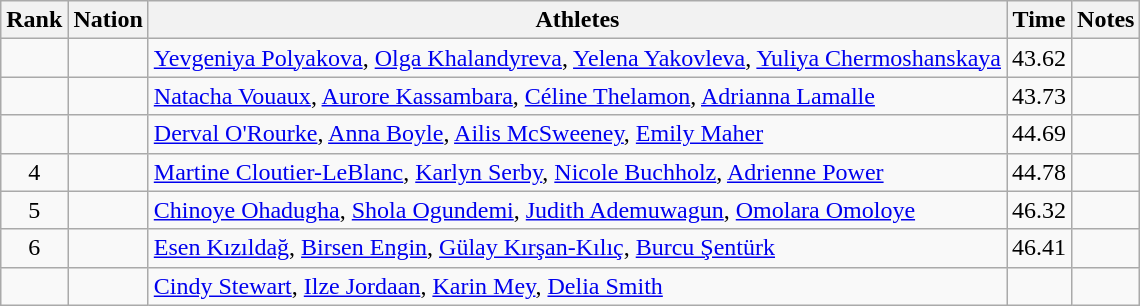<table class="wikitable sortable" style="text-align:center">
<tr>
<th>Rank</th>
<th>Nation</th>
<th>Athletes</th>
<th>Time</th>
<th>Notes</th>
</tr>
<tr>
<td></td>
<td align=left></td>
<td align=left><a href='#'>Yevgeniya Polyakova</a>, <a href='#'>Olga Khalandyreva</a>, <a href='#'>Yelena Yakovleva</a>, <a href='#'>Yuliya Chermoshanskaya</a></td>
<td>43.62</td>
<td></td>
</tr>
<tr>
<td></td>
<td align=left></td>
<td align=left><a href='#'>Natacha Vouaux</a>, <a href='#'>Aurore Kassambara</a>, <a href='#'>Céline Thelamon</a>, <a href='#'>Adrianna Lamalle</a></td>
<td>43.73</td>
<td></td>
</tr>
<tr>
<td></td>
<td align=left></td>
<td align=left><a href='#'>Derval O'Rourke</a>, <a href='#'>Anna Boyle</a>, <a href='#'>Ailis McSweeney</a>, <a href='#'>Emily Maher</a></td>
<td>44.69</td>
<td></td>
</tr>
<tr>
<td>4</td>
<td align=left></td>
<td align=left><a href='#'>Martine Cloutier-LeBlanc</a>, <a href='#'>Karlyn Serby</a>, <a href='#'>Nicole Buchholz</a>, <a href='#'>Adrienne Power</a></td>
<td>44.78</td>
<td></td>
</tr>
<tr>
<td>5</td>
<td align=left></td>
<td align=left><a href='#'>Chinoye Ohadugha</a>, <a href='#'>Shola Ogundemi</a>, <a href='#'>Judith Ademuwagun</a>, <a href='#'>Omolara Omoloye</a></td>
<td>46.32</td>
<td></td>
</tr>
<tr>
<td>6</td>
<td align=left></td>
<td align=left><a href='#'>Esen Kızıldağ</a>, <a href='#'>Birsen Engin</a>, <a href='#'>Gülay Kırşan-Kılıç</a>, <a href='#'>Burcu Şentürk</a></td>
<td>46.41</td>
<td></td>
</tr>
<tr>
<td></td>
<td align=left></td>
<td align=left><a href='#'>Cindy Stewart</a>, <a href='#'>Ilze Jordaan</a>, <a href='#'>Karin Mey</a>, <a href='#'>Delia Smith</a></td>
<td></td>
<td></td>
</tr>
</table>
